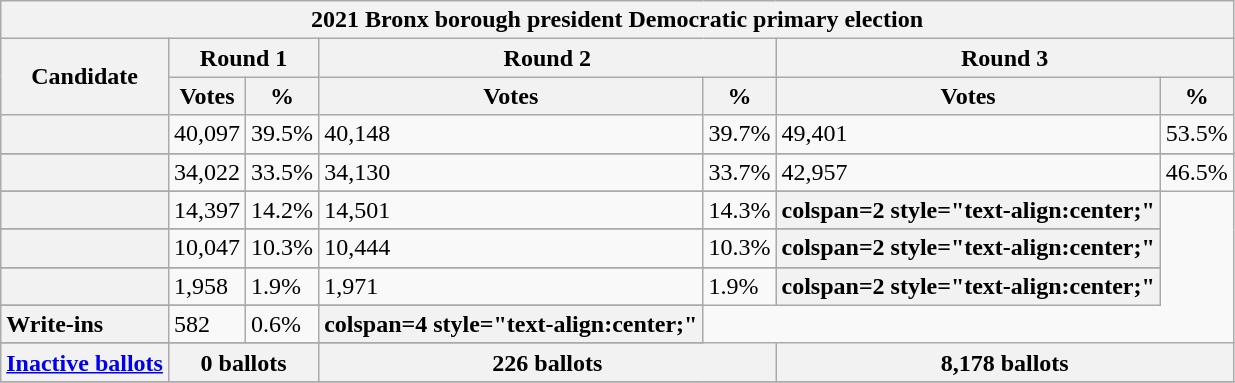<table class="wikitable sortable">
<tr>
<th colspan=" 7 ">2021 Bronx borough president Democratic primary election </th>
</tr>
<tr style="background:#eee; text-align:center;">
<th rowspan=2 style="text-align:center;">Candidate</th>
<th colspan=2 style="text-align:center;">Round 1</th>
<th colspan=2 style="text-align:center;">Round 2</th>
<th colspan=2 style="text-align:center;">Round 3</th>
</tr>
<tr>
<th>Votes</th>
<th>%</th>
<th>Votes</th>
<th>%</th>
<th>Votes</th>
<th>%</th>
</tr>
<tr>
<th scope="row" style="text-align:left;"></th>
<td>40,097</td>
<td>39.5%</td>
<td>40,148</td>
<td>39.7%</td>
<td> 49,401</td>
<td> 53.5%</td>
</tr>
<tr>
</tr>
<tr>
<th scope="row" style="text-align:left;"></th>
<td>34,022</td>
<td>33.5%</td>
<td>34,130</td>
<td>33.7%</td>
<td>42,957</td>
<td>46.5%</td>
</tr>
<tr>
</tr>
<tr>
<th scope="row" style="text-align:left;"></th>
<td>14,397</td>
<td>14.2%</td>
<td>14,501</td>
<td>14.3%</td>
<th>colspan=2 style="text-align:center;" </th>
</tr>
<tr>
</tr>
<tr>
<th scope="row" style="text-align:left;"></th>
<td>10,047</td>
<td>10.3%</td>
<td>10,444</td>
<td>10.3%</td>
<th>colspan=2 style="text-align:center;" </th>
</tr>
<tr>
</tr>
<tr>
<th scope="row" style="text-align:left;"></th>
<td>1,958</td>
<td>1.9%</td>
<td>1,971</td>
<td>1.9%</td>
<th>colspan=2 style="text-align:center;" </th>
</tr>
<tr>
</tr>
<tr>
<th scope="row" style="text-align:left;">Write-ins</th>
<td>582</td>
<td>0.6%</td>
<th>colspan=4 style="text-align:center;" </th>
</tr>
<tr>
</tr>
<tr>
<th scope="row" style="text-align:left;"><a href='#'>Inactive ballots</a></th>
<th colspan="2">0 ballots</th>
<th colspan="2">226 ballots</th>
<th colspan="2">8,178 ballots</th>
</tr>
<tr>
</tr>
</table>
